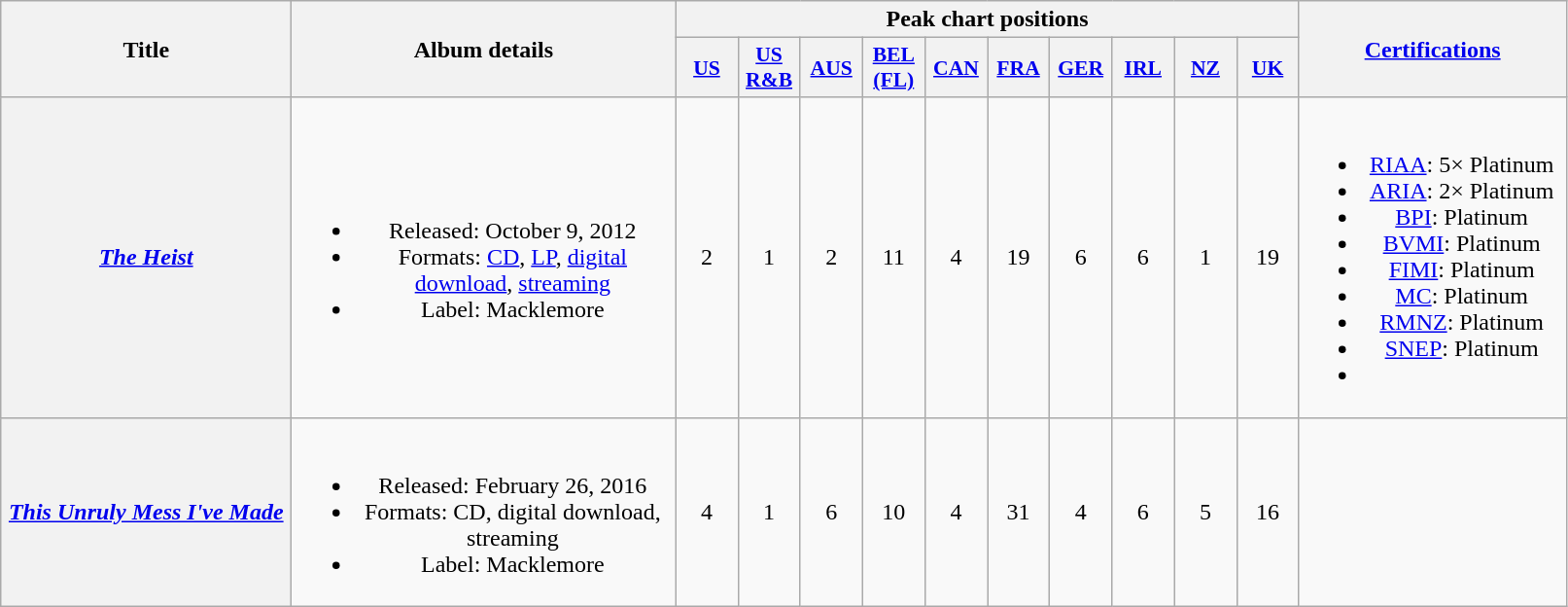<table class="wikitable plainrowheaders" style="text-align:center;">
<tr>
<th scope="col" rowspan="2" style="width:12em;">Title</th>
<th scope="col" rowspan="2" style="width:16em;">Album details</th>
<th scope="col" colspan="10">Peak chart positions</th>
<th scope="col" rowspan="2" style="width:11em;"><a href='#'>Certifications</a></th>
</tr>
<tr>
<th scope="col" style="width:2.5em;font-size:90%;"><a href='#'>US</a><br></th>
<th scope="col" style="width:2.5em;font-size:90%;"><a href='#'>US<br>R&B</a><br></th>
<th scope="col" style="width:2.5em;font-size:90%;"><a href='#'>AUS</a><br></th>
<th scope="col" style="width:2.5em;font-size:90%;"><a href='#'>BEL<br>(FL)</a><br></th>
<th scope="col" style="width:2.5em;font-size:90%;"><a href='#'>CAN</a><br></th>
<th scope="col" style="width:2.5em;font-size:90%;"><a href='#'>FRA</a><br></th>
<th scope="col" style="width:2.5em;font-size:90%;"><a href='#'>GER</a><br></th>
<th scope="col" style="width:2.5em;font-size:90%;"><a href='#'>IRL</a><br></th>
<th scope="col" style="width:2.5em;font-size:90%;"><a href='#'>NZ</a><br></th>
<th scope="col" style="width:2.5em;font-size:90%;"><a href='#'>UK</a><br></th>
</tr>
<tr>
<th scope="row"><em><a href='#'>The Heist</a></em></th>
<td><br><ul><li>Released: October 9, 2012</li><li>Formats: <a href='#'>CD</a>, <a href='#'>LP</a>, <a href='#'>digital download</a>, <a href='#'>streaming</a></li><li>Label: Macklemore</li></ul></td>
<td>2</td>
<td>1</td>
<td>2</td>
<td>11</td>
<td>4</td>
<td>19</td>
<td>6</td>
<td>6</td>
<td>1</td>
<td>19</td>
<td><br><ul><li><a href='#'>RIAA</a>: 5× Platinum</li><li><a href='#'>ARIA</a>: 2× Platinum</li><li><a href='#'>BPI</a>: Platinum</li><li><a href='#'>BVMI</a>: Platinum</li><li><a href='#'>FIMI</a>: Platinum</li><li><a href='#'>MC</a>: Platinum</li><li><a href='#'>RMNZ</a>: Platinum</li><li><a href='#'>SNEP</a>: Platinum</li><li></li></ul></td>
</tr>
<tr>
<th scope="row"><em><a href='#'>This Unruly Mess I've Made</a></em></th>
<td><br><ul><li>Released: February 26, 2016</li><li>Formats: CD, digital download, streaming</li><li>Label: Macklemore</li></ul></td>
<td>4</td>
<td>1</td>
<td>6</td>
<td>10</td>
<td>4</td>
<td>31</td>
<td>4</td>
<td>6</td>
<td>5</td>
<td>16</td>
<td></td>
</tr>
</table>
